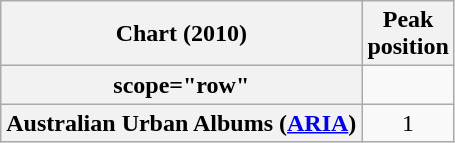<table class="wikitable sortable plainrowheaders" style="text-align:center;">
<tr>
<th scope="col">Chart (2010)</th>
<th scope="col">Peak<br>position</th>
</tr>
<tr>
<th>scope="row"</th>
</tr>
<tr>
<th scope="row">Australian Urban Albums (<a href='#'>ARIA</a>)</th>
<td>1</td>
</tr>
</table>
